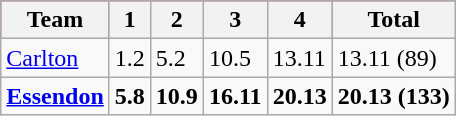<table class="wikitable" | align="right">
<tr bgcolor="#FF0033">
<th>Team</th>
<th>1</th>
<th>2</th>
<th>3</th>
<th>4</th>
<th>Total</th>
</tr>
<tr>
<td><a href='#'>Carlton</a></td>
<td>1.2</td>
<td>5.2</td>
<td>10.5</td>
<td>13.11</td>
<td>13.11 (89)</td>
</tr>
<tr>
<td><strong><a href='#'>Essendon</a></strong></td>
<td><strong>5.8</strong></td>
<td><strong>10.9</strong></td>
<td><strong>16.11</strong></td>
<td><strong>20.13</strong></td>
<td><strong>20.13 (133)</strong></td>
</tr>
</table>
